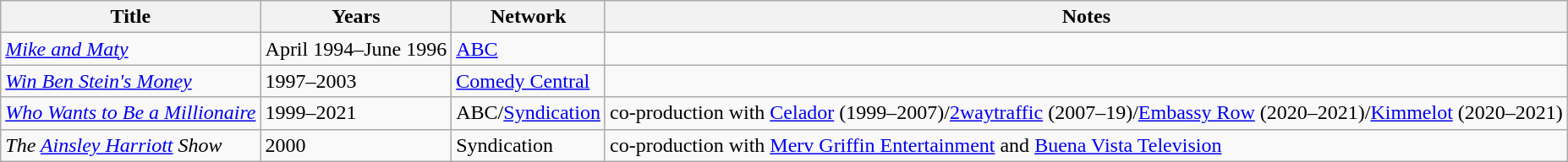<table class="wikitable sortable">
<tr>
<th>Title</th>
<th>Years</th>
<th>Network</th>
<th>Notes</th>
</tr>
<tr>
<td><em><a href='#'>Mike and Maty</a></em></td>
<td>April 1994–June 1996</td>
<td><a href='#'>ABC</a></td>
<td></td>
</tr>
<tr>
<td><em><a href='#'>Win Ben Stein's Money</a></em></td>
<td>1997–2003</td>
<td><a href='#'>Comedy Central</a></td>
<td></td>
</tr>
<tr>
<td><em><a href='#'>Who Wants to Be a Millionaire</a></em></td>
<td>1999–2021</td>
<td>ABC/<a href='#'>Syndication</a></td>
<td>co-production with <a href='#'>Celador</a> (1999–2007)/<a href='#'>2waytraffic</a> (2007–19)/<a href='#'>Embassy Row</a> (2020–2021)/<a href='#'>Kimmelot</a> (2020–2021)</td>
</tr>
<tr>
<td><em>The <a href='#'>Ainsley Harriott</a> Show</em></td>
<td>2000</td>
<td>Syndication</td>
<td>co-production with <a href='#'>Merv Griffin Entertainment</a> and <a href='#'>Buena Vista Television</a></td>
</tr>
</table>
